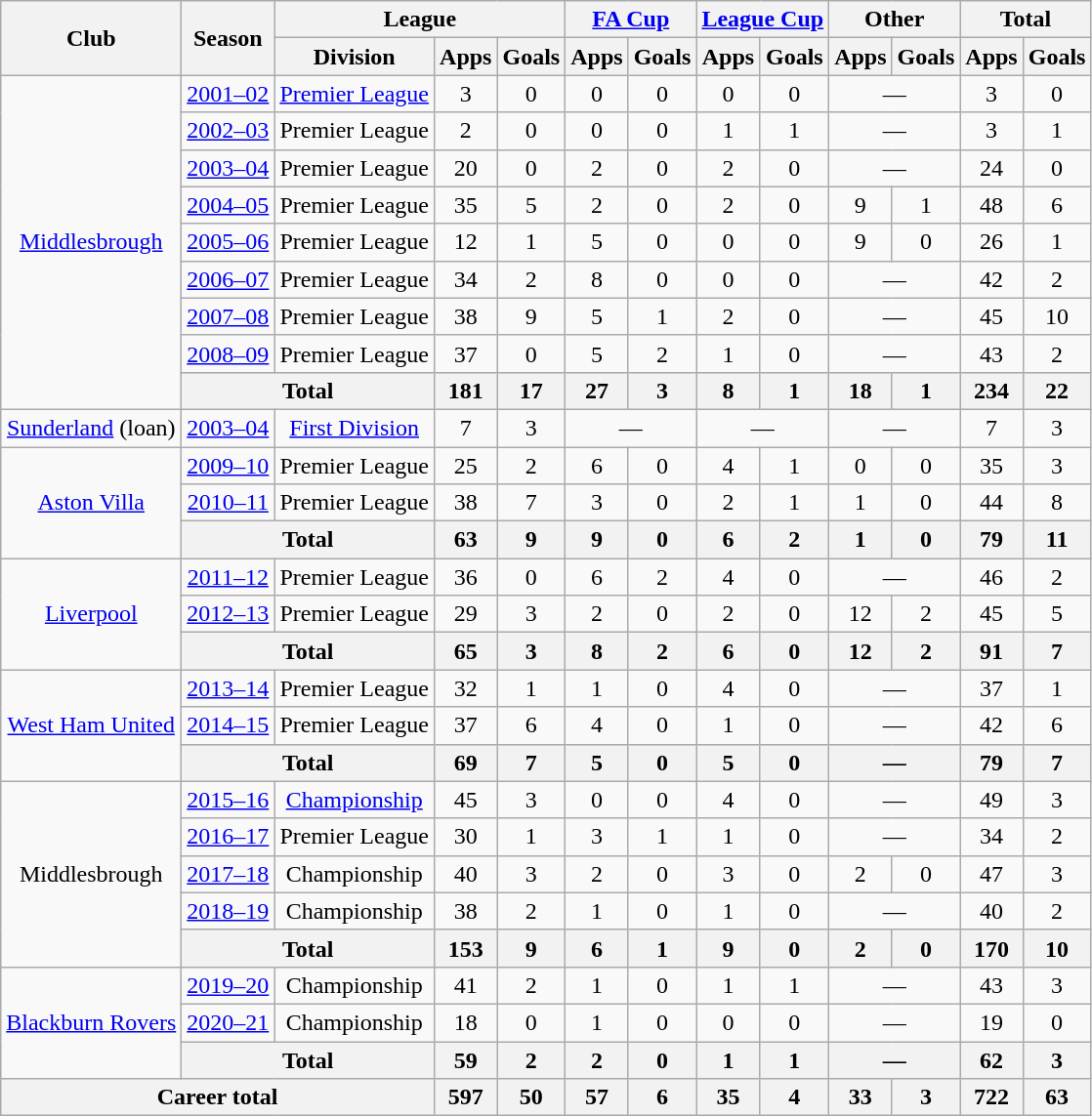<table class=wikitable style=text-align:center>
<tr>
<th rowspan=2>Club</th>
<th rowspan=2>Season</th>
<th colspan=3>League</th>
<th colspan=2><a href='#'>FA Cup</a></th>
<th colspan=2><a href='#'>League Cup</a></th>
<th colspan=2>Other</th>
<th colspan=2>Total</th>
</tr>
<tr>
<th>Division</th>
<th>Apps</th>
<th>Goals</th>
<th>Apps</th>
<th>Goals</th>
<th>Apps</th>
<th>Goals</th>
<th>Apps</th>
<th>Goals</th>
<th>Apps</th>
<th>Goals</th>
</tr>
<tr>
<td rowspan=9><a href='#'>Middlesbrough</a></td>
<td><a href='#'>2001–02</a></td>
<td><a href='#'>Premier League</a></td>
<td>3</td>
<td>0</td>
<td>0</td>
<td>0</td>
<td>0</td>
<td>0</td>
<td colspan=2>—</td>
<td>3</td>
<td>0</td>
</tr>
<tr>
<td><a href='#'>2002–03</a></td>
<td>Premier League</td>
<td>2</td>
<td>0</td>
<td>0</td>
<td>0</td>
<td>1</td>
<td>1</td>
<td colspan=2>—</td>
<td>3</td>
<td>1</td>
</tr>
<tr>
<td><a href='#'>2003–04</a></td>
<td>Premier League</td>
<td>20</td>
<td>0</td>
<td>2</td>
<td>0</td>
<td>2</td>
<td>0</td>
<td colspan=2>—</td>
<td>24</td>
<td>0</td>
</tr>
<tr>
<td><a href='#'>2004–05</a></td>
<td>Premier League</td>
<td>35</td>
<td>5</td>
<td>2</td>
<td>0</td>
<td>2</td>
<td>0</td>
<td>9</td>
<td>1</td>
<td>48</td>
<td>6</td>
</tr>
<tr>
<td><a href='#'>2005–06</a></td>
<td>Premier League</td>
<td>12</td>
<td>1</td>
<td>5</td>
<td>0</td>
<td>0</td>
<td>0</td>
<td>9</td>
<td>0</td>
<td>26</td>
<td>1</td>
</tr>
<tr>
<td><a href='#'>2006–07</a></td>
<td>Premier League</td>
<td>34</td>
<td>2</td>
<td>8</td>
<td>0</td>
<td>0</td>
<td>0</td>
<td colspan=2>—</td>
<td>42</td>
<td>2</td>
</tr>
<tr>
<td><a href='#'>2007–08</a></td>
<td>Premier League</td>
<td>38</td>
<td>9</td>
<td>5</td>
<td>1</td>
<td>2</td>
<td>0</td>
<td colspan=2>—</td>
<td>45</td>
<td>10</td>
</tr>
<tr>
<td><a href='#'>2008–09</a></td>
<td>Premier League</td>
<td>37</td>
<td>0</td>
<td>5</td>
<td>2</td>
<td>1</td>
<td>0</td>
<td colspan=2>—</td>
<td>43</td>
<td>2</td>
</tr>
<tr>
<th colspan=2>Total</th>
<th>181</th>
<th>17</th>
<th>27</th>
<th>3</th>
<th>8</th>
<th>1</th>
<th>18</th>
<th>1</th>
<th>234</th>
<th>22</th>
</tr>
<tr>
<td><a href='#'>Sunderland</a> (loan)</td>
<td><a href='#'>2003–04</a></td>
<td><a href='#'>First Division</a></td>
<td>7</td>
<td>3</td>
<td colspan=2>—</td>
<td colspan=2>—</td>
<td colspan=2>—</td>
<td>7</td>
<td>3</td>
</tr>
<tr>
<td rowspan=3><a href='#'>Aston Villa</a></td>
<td><a href='#'>2009–10</a></td>
<td>Premier League</td>
<td>25</td>
<td>2</td>
<td>6</td>
<td>0</td>
<td>4</td>
<td>1</td>
<td>0</td>
<td>0</td>
<td>35</td>
<td>3</td>
</tr>
<tr>
<td><a href='#'>2010–11</a></td>
<td>Premier League</td>
<td>38</td>
<td>7</td>
<td>3</td>
<td>0</td>
<td>2</td>
<td>1</td>
<td>1</td>
<td>0</td>
<td>44</td>
<td>8</td>
</tr>
<tr>
<th colspan=2>Total</th>
<th>63</th>
<th>9</th>
<th>9</th>
<th>0</th>
<th>6</th>
<th>2</th>
<th>1</th>
<th>0</th>
<th>79</th>
<th>11</th>
</tr>
<tr>
<td rowspan=3><a href='#'>Liverpool</a></td>
<td><a href='#'>2011–12</a></td>
<td>Premier League</td>
<td>36</td>
<td>0</td>
<td>6</td>
<td>2</td>
<td>4</td>
<td>0</td>
<td colspan=2>—</td>
<td>46</td>
<td>2</td>
</tr>
<tr>
<td><a href='#'>2012–13</a></td>
<td>Premier League</td>
<td>29</td>
<td>3</td>
<td>2</td>
<td>0</td>
<td>2</td>
<td>0</td>
<td>12</td>
<td>2</td>
<td>45</td>
<td>5</td>
</tr>
<tr>
<th colspan=2>Total</th>
<th>65</th>
<th>3</th>
<th>8</th>
<th>2</th>
<th>6</th>
<th>0</th>
<th>12</th>
<th>2</th>
<th>91</th>
<th>7</th>
</tr>
<tr>
<td rowspan=3><a href='#'>West Ham United</a></td>
<td><a href='#'>2013–14</a></td>
<td>Premier League</td>
<td>32</td>
<td>1</td>
<td>1</td>
<td>0</td>
<td>4</td>
<td>0</td>
<td colspan=2>—</td>
<td>37</td>
<td>1</td>
</tr>
<tr>
<td><a href='#'>2014–15</a></td>
<td>Premier League</td>
<td>37</td>
<td>6</td>
<td>4</td>
<td>0</td>
<td>1</td>
<td>0</td>
<td colspan=2>—</td>
<td>42</td>
<td>6</td>
</tr>
<tr>
<th colspan=2>Total</th>
<th>69</th>
<th>7</th>
<th>5</th>
<th>0</th>
<th>5</th>
<th>0</th>
<th colspan=2>—</th>
<th>79</th>
<th>7</th>
</tr>
<tr>
<td rowspan=5>Middlesbrough</td>
<td><a href='#'>2015–16</a></td>
<td><a href='#'>Championship</a></td>
<td>45</td>
<td>3</td>
<td>0</td>
<td>0</td>
<td>4</td>
<td>0</td>
<td colspan=2>—</td>
<td>49</td>
<td>3</td>
</tr>
<tr>
<td><a href='#'>2016–17</a></td>
<td>Premier League</td>
<td>30</td>
<td>1</td>
<td>3</td>
<td>1</td>
<td>1</td>
<td>0</td>
<td colspan=2>—</td>
<td>34</td>
<td>2</td>
</tr>
<tr>
<td><a href='#'>2017–18</a></td>
<td>Championship</td>
<td>40</td>
<td>3</td>
<td>2</td>
<td>0</td>
<td>3</td>
<td>0</td>
<td>2</td>
<td>0</td>
<td>47</td>
<td>3</td>
</tr>
<tr>
<td><a href='#'>2018–19</a></td>
<td>Championship</td>
<td>38</td>
<td>2</td>
<td>1</td>
<td>0</td>
<td>1</td>
<td>0</td>
<td colspan=2>—</td>
<td>40</td>
<td>2</td>
</tr>
<tr>
<th colspan=2>Total</th>
<th>153</th>
<th>9</th>
<th>6</th>
<th>1</th>
<th>9</th>
<th>0</th>
<th>2</th>
<th>0</th>
<th>170</th>
<th>10</th>
</tr>
<tr>
<td rowspan=3><a href='#'>Blackburn Rovers</a></td>
<td><a href='#'>2019–20</a></td>
<td>Championship</td>
<td>41</td>
<td>2</td>
<td>1</td>
<td>0</td>
<td>1</td>
<td>1</td>
<td colspan=2>—</td>
<td>43</td>
<td>3</td>
</tr>
<tr>
<td><a href='#'>2020–21</a></td>
<td>Championship</td>
<td>18</td>
<td>0</td>
<td>1</td>
<td>0</td>
<td>0</td>
<td>0</td>
<td colspan=2>—</td>
<td>19</td>
<td>0</td>
</tr>
<tr>
<th colspan=2>Total</th>
<th>59</th>
<th>2</th>
<th>2</th>
<th>0</th>
<th>1</th>
<th>1</th>
<th colspan=2>—</th>
<th>62</th>
<th>3</th>
</tr>
<tr>
<th colspan=3>Career total</th>
<th>597</th>
<th>50</th>
<th>57</th>
<th>6</th>
<th>35</th>
<th>4</th>
<th>33</th>
<th>3</th>
<th>722</th>
<th>63</th>
</tr>
</table>
